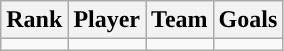<table class="wikitable" style="text-align:center">
<tr>
<th>Rank</th>
<th>Player</th>
<th>Team</th>
<th>Goals</th>
</tr>
<tr>
<td rowspan=3></td>
<td align="left"></td>
<td align="left"></td>
<td rowspan=3></td>
</tr>
</table>
